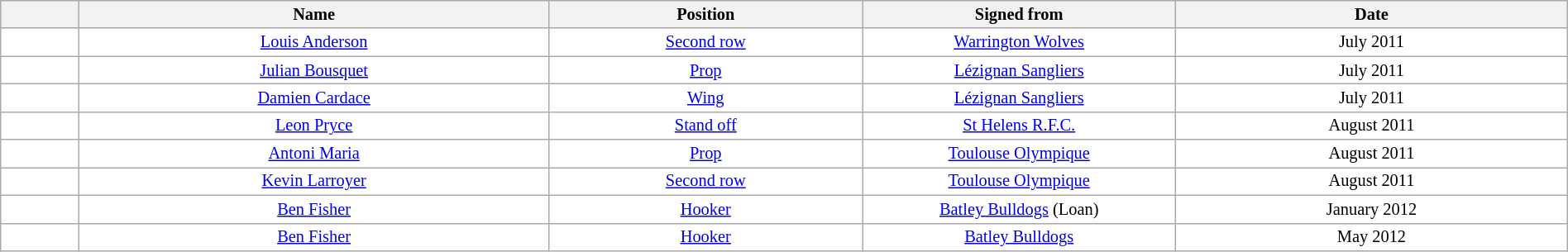<table class="wikitable sortable"  style="width:100%; font-size:85%;">
<tr style="background:#efefef;">
<th width=5%></th>
<th width=30%>Name</th>
<th !width=30%>Position</th>
<th width=20%>Signed from</th>
<th width=25%>Date</th>
</tr>
<tr style="background:#fff;">
<td align=center></td>
<td align=center><a href='#'>Louis Anderson</a></td>
<td align=center><a href='#'>Second row</a></td>
<td align=center><a href='#'>Warrington Wolves</a></td>
<td align=center>July 2011</td>
</tr>
<tr style="background:#fff;">
<td align=center></td>
<td align=center><a href='#'>Julian Bousquet</a></td>
<td align=center><a href='#'>Prop</a></td>
<td align=center><a href='#'>Lézignan Sangliers</a></td>
<td align=center>July 2011</td>
</tr>
<tr style="background:#fff;">
<td align=center></td>
<td align=center><a href='#'>Damien Cardace</a></td>
<td align=center><a href='#'>Wing</a></td>
<td align=center><a href='#'>Lézignan Sangliers</a></td>
<td align=center>July 2011</td>
</tr>
<tr style="background:#fff;">
<td align=center></td>
<td align=center><a href='#'>Leon Pryce</a></td>
<td align=center><a href='#'>Stand off</a></td>
<td align=center><a href='#'>St Helens R.F.C.</a></td>
<td align=center>August 2011</td>
</tr>
<tr style="background:#fff;">
<td align=center></td>
<td align=center><a href='#'>Antoni Maria</a></td>
<td align=center><a href='#'>Prop</a></td>
<td align=center><a href='#'>Toulouse Olympique</a></td>
<td align=center>August 2011</td>
</tr>
<tr style="background:#fff;">
<td align=center></td>
<td align=center><a href='#'>Kevin Larroyer</a></td>
<td align=center><a href='#'>Second row</a></td>
<td align=center><a href='#'>Toulouse Olympique</a></td>
<td align=center>August 2011</td>
</tr>
<tr style="background:#fff;">
<td align=center></td>
<td align=center><a href='#'>Ben Fisher</a></td>
<td align=center><a href='#'>Hooker</a></td>
<td align=center><a href='#'>Batley Bulldogs</a> (Loan)</td>
<td align=center>January 2012</td>
</tr>
<tr style="background:#fff;">
<td align=center></td>
<td align=center><a href='#'>Ben Fisher</a></td>
<td align=center><a href='#'>Hooker</a></td>
<td align=center><a href='#'>Batley Bulldogs</a></td>
<td align=center>May 2012</td>
</tr>
</table>
